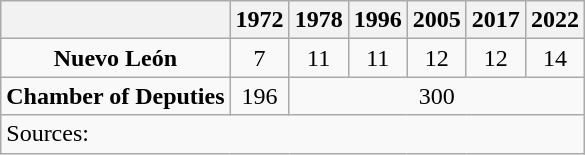<table class="wikitable" style="text-align: center">
<tr>
<th></th>
<th>1972</th>
<th>1978</th>
<th>1996</th>
<th>2005</th>
<th>2017</th>
<th>2022</th>
</tr>
<tr>
<td><strong>Nuevo León</strong></td>
<td>7</td>
<td>11</td>
<td>11</td>
<td>12</td>
<td>12</td>
<td>14</td>
</tr>
<tr>
<td><strong>Chamber of Deputies</strong></td>
<td>196</td>
<td colspan=5>300</td>
</tr>
<tr>
<td colspan=7 style="text-align: left">Sources: </td>
</tr>
</table>
